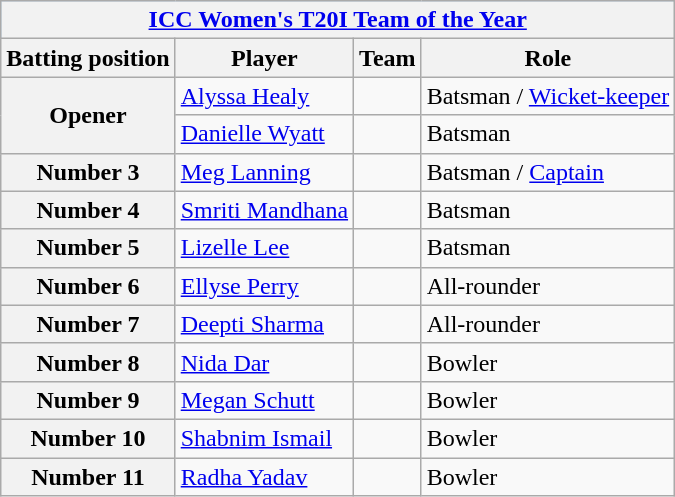<table class="wikitable plainrowheaders">
<tr style="background:#9cf;">
<th colspan="5"><a href='#'>ICC Women's T20I Team of the Year</a></th>
</tr>
<tr>
<th>Batting position</th>
<th>Player</th>
<th>Team</th>
<th>Role</th>
</tr>
<tr>
<th scope=row style=text-align:center; rowspan=2>Opener</th>
<td><a href='#'>Alyssa Healy</a></td>
<td></td>
<td>Batsman / <a href='#'>Wicket-keeper</a></td>
</tr>
<tr>
<td><a href='#'>Danielle Wyatt</a></td>
<td></td>
<td>Batsman</td>
</tr>
<tr>
<th scope=row style=text-align:center;>Number 3</th>
<td><a href='#'>Meg Lanning</a></td>
<td></td>
<td>Batsman / <a href='#'>Captain</a></td>
</tr>
<tr>
<th scope=row style=text-align:center;>Number 4</th>
<td><a href='#'>Smriti Mandhana</a></td>
<td></td>
<td>Batsman</td>
</tr>
<tr>
<th scope=row style=text-align:center;>Number 5</th>
<td><a href='#'>Lizelle Lee</a></td>
<td></td>
<td>Batsman</td>
</tr>
<tr>
<th scope=row style=text-align:center;>Number 6</th>
<td><a href='#'>Ellyse Perry</a></td>
<td></td>
<td>All-rounder</td>
</tr>
<tr>
<th scope=row style=text-align:center;>Number 7</th>
<td><a href='#'>Deepti Sharma</a></td>
<td></td>
<td>All-rounder</td>
</tr>
<tr>
<th scope=row style=text-align:center;>Number 8</th>
<td><a href='#'>Nida Dar</a></td>
<td></td>
<td>Bowler</td>
</tr>
<tr>
<th scope=row style=text-align:center;>Number 9</th>
<td><a href='#'>Megan Schutt</a></td>
<td></td>
<td>Bowler</td>
</tr>
<tr>
<th scope=row style=text-align:center;>Number 10</th>
<td><a href='#'>Shabnim Ismail</a></td>
<td></td>
<td>Bowler</td>
</tr>
<tr>
<th scope=row style=text-align:center;>Number 11</th>
<td><a href='#'>Radha Yadav</a></td>
<td></td>
<td>Bowler</td>
</tr>
</table>
